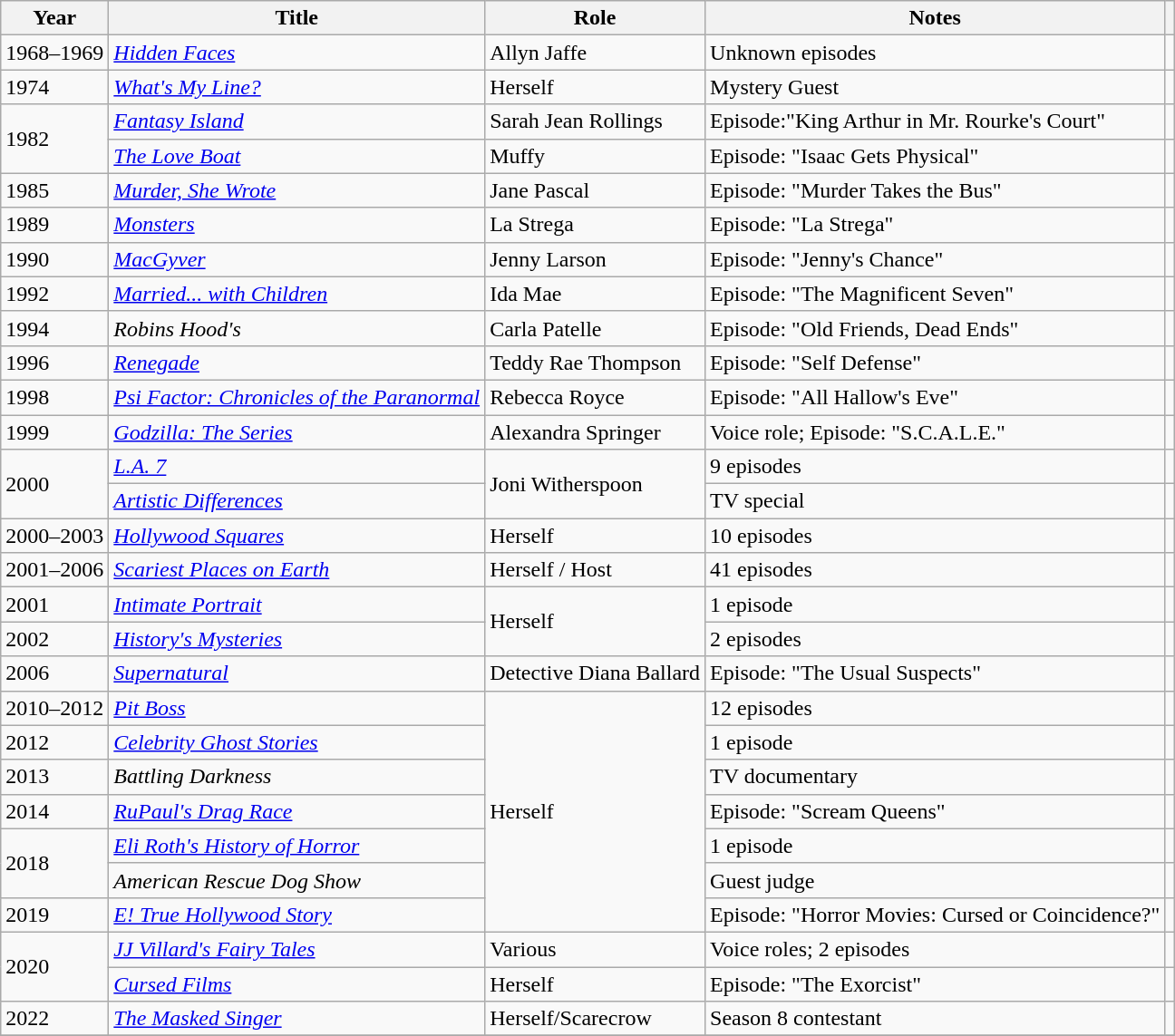<table class="wikitable sortable">
<tr>
<th>Year</th>
<th>Title</th>
<th>Role</th>
<th>Notes</th>
<th class="unsortable"></th>
</tr>
<tr>
<td>1968–1969</td>
<td><em><a href='#'>Hidden Faces</a></em></td>
<td>Allyn Jaffe</td>
<td>Unknown episodes</td>
<td style=text-align:center></td>
</tr>
<tr>
<td>1974</td>
<td><em><a href='#'>What's My Line?</a></em></td>
<td>Herself</td>
<td>Mystery Guest</td>
<td></td>
</tr>
<tr>
<td rowspan="2">1982</td>
<td><em><a href='#'>Fantasy Island</a></em></td>
<td>Sarah Jean Rollings</td>
<td>Episode:"King Arthur in Mr. Rourke's Court"</td>
<td style=text-align:center></td>
</tr>
<tr>
<td><em><a href='#'>The Love Boat</a></em></td>
<td>Muffy</td>
<td>Episode: "Isaac Gets Physical"</td>
<td style=text-align:center></td>
</tr>
<tr>
<td>1985</td>
<td><em><a href='#'>Murder, She Wrote</a></em></td>
<td>Jane Pascal</td>
<td>Episode: "Murder Takes the Bus"</td>
<td style=text-align:center></td>
</tr>
<tr>
<td>1989</td>
<td><em><a href='#'>Monsters</a></em></td>
<td>La Strega</td>
<td>Episode: "La Strega"</td>
<td style=text-align:center></td>
</tr>
<tr>
<td>1990</td>
<td><em><a href='#'>MacGyver</a></em></td>
<td>Jenny Larson</td>
<td>Episode: "Jenny's Chance"</td>
<td style=text-align:center></td>
</tr>
<tr>
<td>1992</td>
<td><em><a href='#'>Married... with Children</a></em></td>
<td>Ida Mae</td>
<td>Episode: "The Magnificent Seven"</td>
<td style=text-align:center></td>
</tr>
<tr>
<td>1994</td>
<td><em>Robins Hood's</em></td>
<td>Carla Patelle</td>
<td>Episode: "Old Friends, Dead Ends"</td>
<td></td>
</tr>
<tr>
<td>1996</td>
<td><em><a href='#'>Renegade</a></em></td>
<td>Teddy Rae Thompson</td>
<td>Episode: "Self Defense"</td>
<td style=text-align:center></td>
</tr>
<tr>
<td>1998</td>
<td><em><a href='#'>Psi Factor: Chronicles of the Paranormal</a></em></td>
<td>Rebecca Royce</td>
<td>Episode: "All Hallow's Eve"</td>
<td style=text-align:center></td>
</tr>
<tr>
<td>1999</td>
<td><em><a href='#'>Godzilla: The Series</a></em></td>
<td>Alexandra Springer</td>
<td>Voice role; Episode: "S.C.A.L.E."</td>
<td style=text-align:center></td>
</tr>
<tr>
<td rowspan="2">2000</td>
<td><em><a href='#'>L.A. 7</a></em></td>
<td rowspan="2">Joni Witherspoon</td>
<td>9 episodes</td>
<td style=text-align:center></td>
</tr>
<tr>
<td><em><a href='#'>Artistic Differences</a></em></td>
<td>TV special</td>
<td style=text-align:center></td>
</tr>
<tr>
<td>2000–2003</td>
<td><em><a href='#'>Hollywood Squares</a></em></td>
<td>Herself</td>
<td>10 episodes</td>
<td style=text-align:center></td>
</tr>
<tr>
<td>2001–2006</td>
<td><em><a href='#'>Scariest Places on Earth</a></em></td>
<td>Herself / Host</td>
<td>41 episodes</td>
<td style=text-align:center></td>
</tr>
<tr>
<td>2001</td>
<td><em><a href='#'>Intimate Portrait</a></em></td>
<td rowspan="2">Herself</td>
<td>1 episode</td>
<td></td>
</tr>
<tr>
<td>2002</td>
<td><em><a href='#'>History's Mysteries</a></em></td>
<td>2 episodes</td>
<td></td>
</tr>
<tr>
<td>2006</td>
<td><em><a href='#'>Supernatural</a></em></td>
<td>Detective Diana Ballard</td>
<td>Episode: "The Usual Suspects"</td>
<td style=text-align:center></td>
</tr>
<tr>
<td>2010–2012</td>
<td><em><a href='#'>Pit Boss</a></em></td>
<td rowspan="7">Herself</td>
<td>12 episodes</td>
<td style=text-align:center></td>
</tr>
<tr>
<td>2012</td>
<td><em><a href='#'>Celebrity Ghost Stories</a></em></td>
<td>1 episode</td>
<td style=text-align:center></td>
</tr>
<tr>
<td>2013</td>
<td><em>Battling Darkness</em></td>
<td>TV documentary</td>
<td></td>
</tr>
<tr>
<td>2014</td>
<td><em><a href='#'>RuPaul's Drag Race</a></em></td>
<td>Episode: "Scream Queens"</td>
<td style=text-align:center></td>
</tr>
<tr>
<td rowspan="2">2018</td>
<td><em><a href='#'>Eli Roth's History of Horror</a></em></td>
<td>1 episode</td>
<td style="text-align:center"></td>
</tr>
<tr>
<td><em>American Rescue Dog Show</em></td>
<td>Guest judge</td>
<td></td>
</tr>
<tr>
<td>2019</td>
<td><em><a href='#'>E! True Hollywood Story</a></em></td>
<td>Episode: "Horror Movies: Cursed or Coincidence?"</td>
<td></td>
</tr>
<tr>
<td rowspan="2">2020</td>
<td><em><a href='#'>JJ Villard's Fairy Tales</a></em></td>
<td>Various</td>
<td>Voice roles; 2 episodes</td>
<td></td>
</tr>
<tr>
<td><em><a href='#'>Cursed Films</a></em></td>
<td>Herself</td>
<td>Episode: "The Exorcist"</td>
<td></td>
</tr>
<tr>
<td>2022</td>
<td><em><a href='#'>The Masked Singer</a></em></td>
<td>Herself/Scarecrow</td>
<td>Season 8 contestant</td>
<td></td>
</tr>
<tr>
</tr>
</table>
